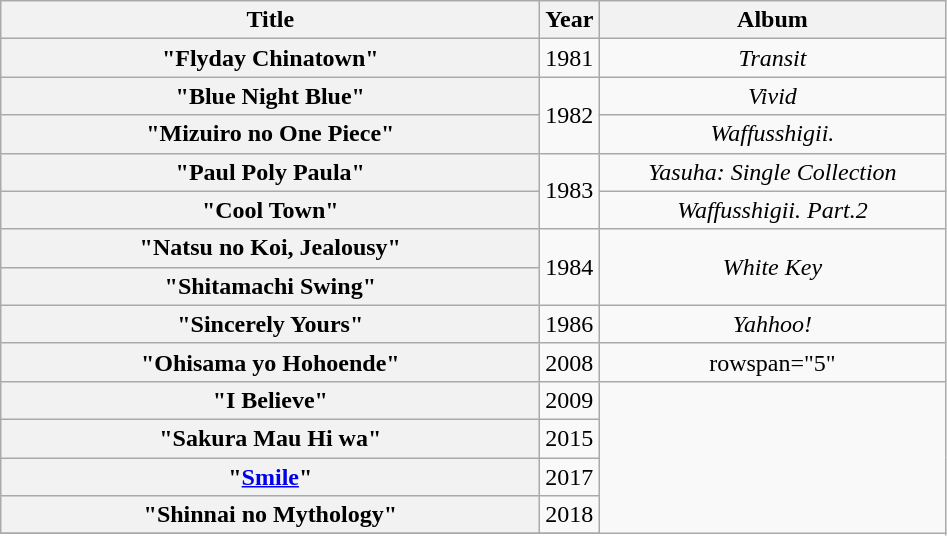<table class="wikitable plainrowheaders" style="text-align:center;">
<tr>
<th scope="col" rowspan="1" style="width:22em;">Title</th>
<th scope="col" rowspan="1" style="width:2em;">Year</th>
<th scope="col" rowspan="1" style="width:14em;">Album</th>
</tr>
<tr>
<th scope="row">"Flyday Chinatown" </th>
<td>1981</td>
<td rowspan="1"><em>Transit</em></td>
</tr>
<tr>
<th scope="row">"Blue Night Blue" </th>
<td rowspan="2">1982</td>
<td><em>Vivid</em></td>
</tr>
<tr>
<th scope="row">"Mizuiro no One Piece" </th>
<td><em>Waffusshigii.</em></td>
</tr>
<tr>
<th scope="row">"Paul Poly Paula" </th>
<td rowspan="2">1983</td>
<td><em>Yasuha: Single Collection</em></td>
</tr>
<tr>
<th scope="row">"Cool Town"</th>
<td><em>Waffusshigii. Part.2</em></td>
</tr>
<tr>
<th scope="row">"Natsu no Koi, Jealousy" </th>
<td rowspan="2">1984</td>
<td rowspan="2"><em>White Key</em></td>
</tr>
<tr>
<th scope="row">"Shitamachi Swing" </th>
</tr>
<tr>
<th scope="row">"Sincerely Yours"</th>
<td>1986</td>
<td><em>Yahhoo!</em></td>
</tr>
<tr>
<th scope="row">"Ohisama yo Hohoende" </th>
<td>2008</td>
<td>rowspan="5" </td>
</tr>
<tr>
<th scope="row">"I Believe"</th>
<td>2009</td>
</tr>
<tr>
<th scope="row">"Sakura Mau Hi wa" </th>
<td>2015</td>
</tr>
<tr>
<th scope="row">"<a href='#'>Smile</a>"</th>
<td>2017</td>
</tr>
<tr>
<th scope="row">"Shinnai no Mythology" </th>
<td>2018</td>
</tr>
<tr>
</tr>
</table>
